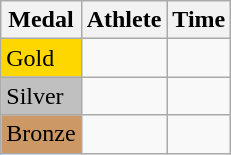<table class="wikitable">
<tr>
<th>Medal</th>
<th>Athlete</th>
<th>Time</th>
</tr>
<tr>
<td bgcolor="gold">Gold</td>
<td></td>
<td></td>
</tr>
<tr>
<td bgcolor="silver">Silver</td>
<td></td>
<td></td>
</tr>
<tr>
<td bgcolor="CC9966">Bronze</td>
<td></td>
<td></td>
</tr>
</table>
